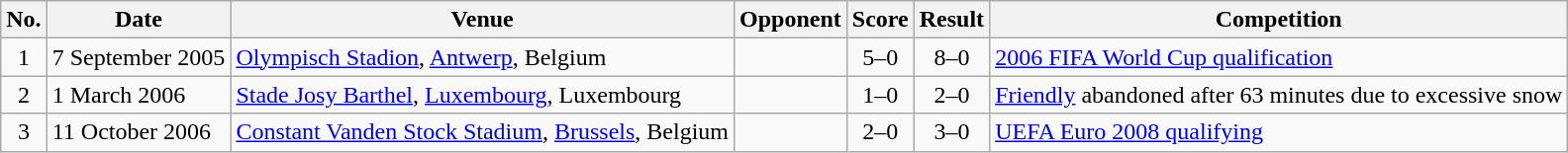<table class="wikitable sortable">
<tr>
<th scope="col">No.</th>
<th scope="col">Date</th>
<th scope="col">Venue</th>
<th scope="col">Opponent</th>
<th scope="col">Score</th>
<th scope="col">Result</th>
<th scope="col">Competition</th>
</tr>
<tr>
<td align="center">1</td>
<td>7 September 2005</td>
<td><a href='#'>Olympisch Stadion</a>, <a href='#'>Antwerp</a>, Belgium</td>
<td></td>
<td align="center">5–0</td>
<td align="center">8–0</td>
<td><a href='#'>2006 FIFA World Cup qualification</a></td>
</tr>
<tr>
<td align="center">2</td>
<td>1 March 2006</td>
<td><a href='#'>Stade Josy Barthel</a>, <a href='#'>Luxembourg</a>, Luxembourg</td>
<td></td>
<td align="center">1–0</td>
<td align="center">2–0</td>
<td><a href='#'>Friendly</a> abandoned after 63 minutes due to excessive  snow</td>
</tr>
<tr>
<td align="center">3</td>
<td>11 October 2006</td>
<td><a href='#'>Constant Vanden Stock Stadium</a>, <a href='#'>Brussels</a>, Belgium</td>
<td></td>
<td align="center">2–0</td>
<td align="center">3–0</td>
<td><a href='#'>UEFA Euro 2008 qualifying</a></td>
</tr>
</table>
